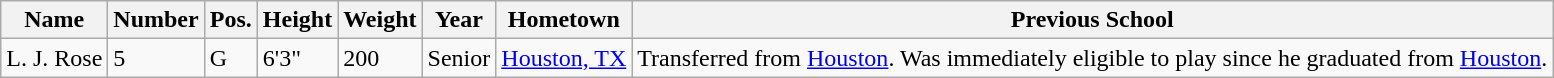<table class="wikitable sortable" border="1">
<tr>
<th>Name</th>
<th>Number</th>
<th>Pos.</th>
<th>Height</th>
<th>Weight</th>
<th>Year</th>
<th>Hometown</th>
<th class="unsortable">Previous School</th>
</tr>
<tr>
<td>L. J. Rose</td>
<td>5</td>
<td>G</td>
<td>6'3"</td>
<td>200</td>
<td>Senior</td>
<td><a href='#'>Houston, TX</a></td>
<td>Transferred from <a href='#'>Houston</a>. Was immediately eligible to play since he graduated from <a href='#'>Houston</a>.</td>
</tr>
</table>
